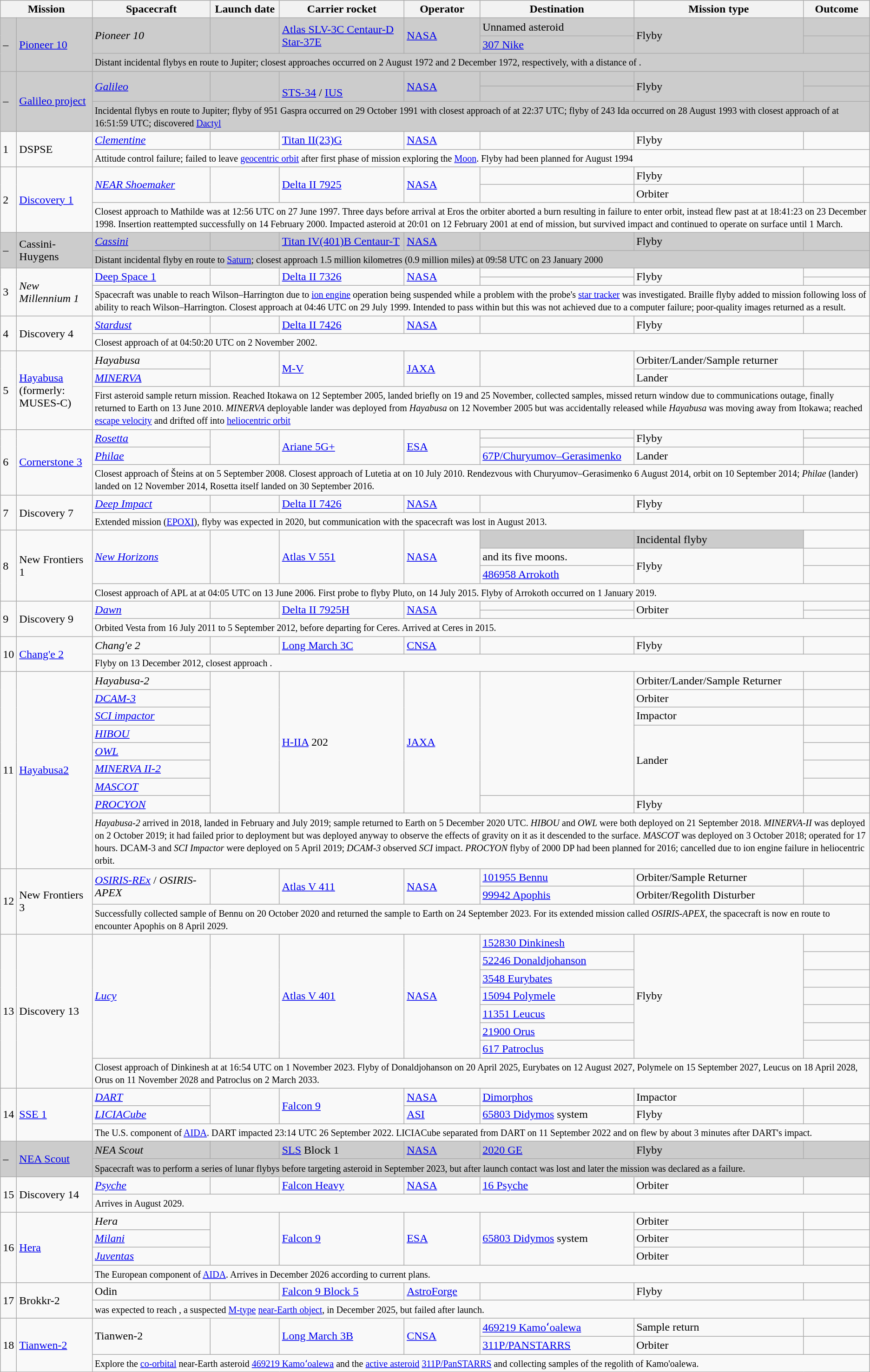<table class="wikitable sticky-header">
<tr>
<th colspan="2">Mission</th>
<th>Spacecraft</th>
<th>Launch date</th>
<th>Carrier rocket</th>
<th>Operator</th>
<th>Destination</th>
<th>Mission type</th>
<th>Outcome</th>
</tr>
<tr style="background-color:#cccccc;">
<td rowspan="3">–</td>
<td rowspan="3"><a href='#'>Pioneer 10</a></td>
<td rowspan="2"><em>Pioneer 10</em></td>
<td rowspan="2"></td>
<td rowspan="2"><a href='#'>Atlas SLV-3C Centaur-D</a> <a href='#'>Star-37E</a></td>
<td rowspan="2"> <a href='#'>NASA</a></td>
<td>Unnamed asteroid</td>
<td rowspan="2">Flyby</td>
<td></td>
</tr>
<tr style="background-color:#cccccc;">
<td><a href='#'>307 Nike</a></td>
<td></td>
</tr>
<tr style="background-color:#cccccc;">
<td colspan="7"><small>Distant incidental flybys en route to Jupiter; closest approaches occurred on 2 August 1972 and 2 December 1972, respectively, with a distance of .</small></td>
</tr>
<tr style="background-color:#cccccc;">
<td rowspan="3">–</td>
<td rowspan="3"><a href='#'>Galileo project</a></td>
<td rowspan="2"><em><a href='#'>Galileo</a></em></td>
<td rowspan="2"></td>
<td rowspan="2"><br><a href='#'>STS-34</a> / <a href='#'>IUS</a></td>
<td rowspan="2"> <a href='#'>NASA</a></td>
<td></td>
<td rowspan="2">Flyby</td>
<td></td>
</tr>
<tr style="background-color:#cccccc;">
<td></td>
<td></td>
</tr>
<tr style="background-color:#cccccc;">
<td colspan="7"><small>Incidental flybys en route to Jupiter; flyby of 951 Gaspra occurred on 29 October 1991 with closest approach of  at 22:37 UTC; flyby of 243 Ida occurred on 28 August 1993 with closest approach of  at 16:51:59 UTC; discovered <a href='#'>Dactyl</a></small></td>
</tr>
<tr>
<td rowspan="2">1</td>
<td rowspan="2">DSPSE</td>
<td><em><a href='#'>Clementine</a></em></td>
<td></td>
<td><a href='#'>Titan II(23)G</a></td>
<td> <a href='#'>NASA</a></td>
<td></td>
<td>Flyby</td>
<td></td>
</tr>
<tr>
<td colspan="7"><small>Attitude control failure; failed to leave <a href='#'>geocentric orbit</a> after first phase of mission exploring the <a href='#'>Moon</a>. Flyby had been planned for August 1994</small></td>
</tr>
<tr>
<td rowspan="3">2</td>
<td rowspan="3"><a href='#'>Discovery 1</a></td>
<td rowspan="2"><em><a href='#'>NEAR Shoemaker</a></em></td>
<td rowspan="2"></td>
<td rowspan="2"><a href='#'>Delta II 7925</a></td>
<td rowspan="2"> <a href='#'>NASA</a></td>
<td></td>
<td>Flyby</td>
<td></td>
</tr>
<tr>
<td></td>
<td>Orbiter</td>
<td></td>
</tr>
<tr>
<td colspan="7"><small>Closest approach to Mathilde was  at 12:56 UTC on 27 June 1997. Three days before arrival at Eros the orbiter aborted a burn resulting in failure to enter orbit, instead flew past at  at 18:41:23 on 23 December 1998. Insertion reattempted successfully on 14 February 2000. Impacted asteroid at 20:01 on 12 February 2001 at end of mission, but survived impact and continued to operate on surface until 1 March.</small></td>
</tr>
<tr style="background-color:#cccccc;">
<td rowspan="2">–</td>
<td rowspan="2">Cassini-Huygens</td>
<td><em><a href='#'>Cassini</a></em></td>
<td></td>
<td><a href='#'>Titan IV(401)B Centaur-T</a></td>
<td> <a href='#'>NASA</a></td>
<td></td>
<td>Flyby</td>
<td></td>
</tr>
<tr style="background-color:#cccccc;">
<td colspan="7"><small>Distant incidental flyby en route to <a href='#'>Saturn</a>; closest approach 1.5 million kilometres (0.9 million miles) at 09:58 UTC on 23 January 2000</small></td>
</tr>
<tr>
<td rowspan="3">3</td>
<td rowspan="3"><em>New Millennium 1</em></td>
<td rowspan="2"><a href='#'>Deep Space 1</a></td>
<td rowspan="2"></td>
<td rowspan="2"><a href='#'>Delta II 7326</a></td>
<td rowspan="2"> <a href='#'>NASA</a></td>
<td></td>
<td rowspan="2">Flyby</td>
<td></td>
</tr>
<tr>
<td></td>
<td></td>
</tr>
<tr>
<td colspan="7"><small>Spacecraft was unable to reach Wilson–Harrington due to <a href='#'>ion engine</a> operation being suspended while a problem with the probe's <a href='#'>star tracker</a> was investigated.  Braille flyby added to mission following loss of ability to reach Wilson–Harrington. Closest approach  at 04:46 UTC on 29 July 1999. Intended to pass within  but this was not achieved due to a computer failure; poor-quality images returned as a result.</small></td>
</tr>
<tr>
<td rowspan="2">4</td>
<td rowspan="2">Discovery 4</td>
<td><em><a href='#'>Stardust</a></em></td>
<td></td>
<td><a href='#'>Delta II 7426</a></td>
<td> <a href='#'>NASA</a></td>
<td></td>
<td>Flyby</td>
<td></td>
</tr>
<tr>
<td colspan="7"><small>Closest approach of  at 04:50:20 UTC on 2 November 2002.</small></td>
</tr>
<tr>
<td rowspan="3">5</td>
<td rowspan="3"><a href='#'>Hayabusa</a> (formerly: MUSES-C)</td>
<td><em>Hayabusa</em></td>
<td rowspan="2"></td>
<td rowspan="2"><a href='#'>M-V</a></td>
<td rowspan="2"> <a href='#'>JAXA</a></td>
<td rowspan="2"></td>
<td>Orbiter/Lander/Sample returner</td>
<td></td>
</tr>
<tr>
<td><em><a href='#'>MINERVA</a></em></td>
<td>Lander</td>
<td></td>
</tr>
<tr>
<td colspan="7"><small>First asteroid sample return mission. Reached Itokawa on 12 September 2005, landed briefly on 19 and 25 November, collected samples, missed return window due to communications outage, finally returned to Earth on 13 June 2010. <em>MINERVA</em> deployable lander was deployed from <em>Hayabusa</em> on 12 November 2005 but was accidentally released while <em>Hayabusa</em> was moving away from Itokawa; reached <a href='#'>escape velocity</a> and drifted off into <a href='#'>heliocentric orbit</a></small></td>
</tr>
<tr>
<td rowspan="4">6</td>
<td rowspan="4"><a href='#'>Cornerstone 3</a></td>
<td rowspan="2"><em><a href='#'>Rosetta</a></em></td>
<td rowspan="3"></td>
<td rowspan="3"><a href='#'>Ariane 5G+</a></td>
<td rowspan="3"> <a href='#'>ESA</a></td>
<td></td>
<td rowspan="2">Flyby</td>
<td></td>
</tr>
<tr>
<td></td>
<td></td>
</tr>
<tr>
<td><em><a href='#'>Philae</a></em></td>
<td><a href='#'>67P/Churyumov–Gerasimenko</a></td>
<td>Lander</td>
<td></td>
</tr>
<tr>
<td colspan="7"><small>Closest approach of Šteins at  on 5 September 2008. Closest approach of Lutetia at  on 10 July 2010. Rendezvous with Churyumov–Gerasimenko 6 August 2014, orbit on 10 September 2014; <em>Philae</em> (lander) landed on 12 November 2014, Rosetta itself landed on 30 September 2016.</small></td>
</tr>
<tr>
<td rowspan="2">7</td>
<td rowspan="2">Discovery 7</td>
<td><em><a href='#'>Deep Impact</a></em></td>
<td></td>
<td><a href='#'>Delta II 7426</a></td>
<td> <a href='#'>NASA</a></td>
<td></td>
<td>Flyby</td>
<td></td>
</tr>
<tr>
<td colspan="7"><small>Extended mission (<a href='#'>EPOXI</a>), flyby was expected in 2020, but communication with the spacecraft was lost in August 2013.</small></td>
</tr>
<tr>
<td rowspan="4">8</td>
<td rowspan="4">New Frontiers 1</td>
<td rowspan="3"><em><a href='#'>New Horizons</a></em></td>
<td rowspan="3"></td>
<td rowspan="3"><a href='#'>Atlas V 551</a></td>
<td rowspan="3"> <a href='#'>NASA</a></td>
<td style="background-color:#cccccc;"></td>
<td style="background-color:#cccccc;">Incidental flyby</td>
<td></td>
</tr>
<tr>
<td> and its five moons.</td>
<td rowspan="2">Flyby</td>
<td></td>
</tr>
<tr>
<td><a href='#'>486958 Arrokoth</a></td>
<td></td>
</tr>
<tr>
<td colspan="7"><small>Closest approach of APL at  at 04:05 UTC on 13 June 2006. First probe to flyby Pluto, on 14 July 2015. Flyby of Arrokoth occurred on 1 January 2019.</small></td>
</tr>
<tr>
<td rowspan="3">9</td>
<td rowspan="3">Discovery 9</td>
<td rowspan="2"><em><a href='#'>Dawn</a></em></td>
<td rowspan="2"></td>
<td rowspan="2"><a href='#'>Delta II 7925H</a></td>
<td rowspan="2"> <a href='#'>NASA</a></td>
<td></td>
<td rowspan="2">Orbiter</td>
<td></td>
</tr>
<tr>
<td></td>
<td></td>
</tr>
<tr>
<td colspan="7"><small>Orbited Vesta from 16 July 2011 to 5 September 2012, before departing for Ceres. Arrived at Ceres in 2015.</small></td>
</tr>
<tr>
<td rowspan="2">10</td>
<td rowspan="2"><a href='#'>Chang'e 2</a></td>
<td><em>Chang'e 2</em></td>
<td></td>
<td><a href='#'>Long March 3C</a></td>
<td> <a href='#'>CNSA</a></td>
<td></td>
<td>Flyby</td>
<td></td>
</tr>
<tr>
<td colspan="7"><small>Flyby on 13 December 2012, closest approach .</small></td>
</tr>
<tr>
<td rowspan="9">11</td>
<td rowspan="9"><a href='#'>Hayabusa2</a></td>
<td><em>Hayabusa-2</em></td>
<td rowspan="8"></td>
<td rowspan="8"><a href='#'>H-IIA</a> 202</td>
<td rowspan="8"> <a href='#'>JAXA</a></td>
<td rowspan="7"></td>
<td>Orbiter/Lander/Sample Returner</td>
<td></td>
</tr>
<tr>
<td><em><a href='#'>DCAM-3</a></em></td>
<td>Orbiter</td>
<td></td>
</tr>
<tr>
<td><em><a href='#'>SCI impactor</a></em></td>
<td>Impactor</td>
<td></td>
</tr>
<tr>
<td><em><a href='#'>HIBOU</a></em></td>
<td rowspan="4">Lander</td>
<td></td>
</tr>
<tr>
<td><em><a href='#'>OWL</a></em></td>
<td></td>
</tr>
<tr>
<td><em><a href='#'>MINERVA II-2</a></em></td>
<td></td>
</tr>
<tr>
<td><em><a href='#'>MASCOT</a></em></td>
<td></td>
</tr>
<tr>
<td><em><a href='#'>PROCYON</a></em></td>
<td></td>
<td>Flyby</td>
<td></td>
</tr>
<tr>
<td colspan="7"><small><em>Hayabusa-2</em> arrived in 2018, landed in February and July 2019; sample returned to Earth on 5 December 2020 UTC. <em>HIBOU</em> and <em>OWL</em> were both deployed on 21 September 2018. <em>MINERVA-II</em> was deployed on 2 October 2019; it had failed prior to deployment but was deployed anyway to observe the effects of gravity on it as it descended to the surface. <em>MASCOT</em> was deployed on 3 October 2018; operated for 17 hours. DCAM-3 and <em>SCI Impactor</em> were deployed on 5 April 2019; <em>DCAM-3</em> observed <em>SCI</em> impact. <em>PROCYON</em> flyby of 2000 DP had been planned for 2016; cancelled due to ion engine failure in heliocentric orbit.</small></td>
</tr>
<tr>
<td rowspan="3">12</td>
<td rowspan="3">New Frontiers 3</td>
<td rowspan="2"><em><a href='#'>OSIRIS-REx</a></em> / <em>OSIRIS-APEX</em></td>
<td rowspan="2"></td>
<td rowspan="2"><a href='#'>Atlas V 411</a></td>
<td rowspan="2"> <a href='#'>NASA</a></td>
<td><a href='#'>101955 Bennu</a></td>
<td>Orbiter/Sample Returner</td>
<td></td>
</tr>
<tr>
<td><a href='#'>99942 Apophis</a></td>
<td>Orbiter/Regolith Disturber</td>
<td></td>
</tr>
<tr>
<td colspan="7"><small>Successfully collected sample of Bennu on 20 October 2020 and returned the sample to Earth on 24 September 2023. For its extended mission called <em>OSIRIS-APEX</em>, the spacecraft is now en route to encounter Apophis on 8 April 2029.</small></td>
</tr>
<tr>
<td rowspan="8">13</td>
<td rowspan="8">Discovery 13</td>
<td rowspan="7"><em><a href='#'>Lucy</a></em></td>
<td rowspan="7"></td>
<td rowspan="7"><a href='#'>Atlas V 401</a></td>
<td rowspan="7"> <a href='#'>NASA</a></td>
<td><a href='#'>152830 Dinkinesh</a></td>
<td rowspan="7">Flyby</td>
<td></td>
</tr>
<tr>
<td><a href='#'>52246 Donaldjohanson</a></td>
<td></td>
</tr>
<tr>
<td><a href='#'>3548 Eurybates</a></td>
<td></td>
</tr>
<tr>
<td><a href='#'>15094 Polymele</a></td>
<td></td>
</tr>
<tr>
<td><a href='#'>11351 Leucus</a></td>
<td></td>
</tr>
<tr>
<td><a href='#'>21900 Orus</a></td>
<td></td>
</tr>
<tr>
<td><a href='#'>617 Patroclus</a></td>
<td></td>
</tr>
<tr>
<td colspan="7"><small>Closest approach of Dinkinesh at  at 16:54 UTC on 1 November 2023. Flyby of Donaldjohanson on 20 April 2025, Eurybates on 12 August 2027, Polymele on 15 September 2027, Leucus on  18 April 2028, Orus on 11 November 2028 and Patroclus on 2 March 2033.</small></td>
</tr>
<tr>
<td rowspan="3">14</td>
<td rowspan="3"><a href='#'>SSE 1</a></td>
<td><em><a href='#'>DART</a></em></td>
<td rowspan="2"></td>
<td rowspan="2"><a href='#'>Falcon 9</a></td>
<td> <a href='#'>NASA</a></td>
<td><a href='#'>Dimorphos</a></td>
<td>Impactor</td>
<td></td>
</tr>
<tr>
<td><em><a href='#'>LICIACube</a></em></td>
<td> <a href='#'>ASI</a></td>
<td><a href='#'>65803 Didymos</a> system</td>
<td>Flyby</td>
<td></td>
</tr>
<tr>
<td colspan="7"><small>The U.S. component of <a href='#'>AIDA</a>. DART impacted 23:14 UTC 26 September 2022. LICIACube separated from DART on 11 September 2022 and on flew by about 3 minutes after DART's impact.</small></td>
</tr>
<tr style="background-color:#cccccc;">
<td rowspan="2">–</td>
<td rowspan="2"><a href='#'>NEA Scout</a></td>
<td><em>NEA Scout</em></td>
<td></td>
<td><a href='#'>SLS</a> Block 1</td>
<td> <a href='#'>NASA</a></td>
<td><a href='#'>2020 GE</a></td>
<td>Flyby</td>
<td></td>
</tr>
<tr style="background-color:#cccccc;">
<td colspan="7"><small>Spacecraft was to perform a series of lunar flybys before targeting asteroid in September 2023, but after launch contact was lost and later the mission was declared as a failure.</small></td>
</tr>
<tr>
<td rowspan="2">15</td>
<td rowspan="2">Discovery 14</td>
<td><em><a href='#'>Psyche</a></em></td>
<td></td>
<td><a href='#'>Falcon Heavy</a></td>
<td> <a href='#'>NASA</a></td>
<td><a href='#'>16 Psyche</a></td>
<td>Orbiter</td>
<td></td>
</tr>
<tr>
<td colspan="7"><small>Arrives in August 2029.</small></td>
</tr>
<tr>
<td rowspan="4">16</td>
<td rowspan="4"><a href='#'>Hera</a></td>
<td><em>Hera</em></td>
<td rowspan="3"></td>
<td rowspan="3"><a href='#'>Falcon 9</a></td>
<td rowspan="3"> <a href='#'>ESA</a></td>
<td rowspan=3><a href='#'>65803 Didymos</a> system</td>
<td>Orbiter</td>
<td></td>
</tr>
<tr>
<td><em><a href='#'>Milani</a></em></td>
<td>Orbiter</td>
<td></td>
</tr>
<tr>
<td><em><a href='#'>Juventas</a></em></td>
<td>Orbiter</td>
<td></td>
</tr>
<tr>
<td colspan="7"><small>The European component of <a href='#'>AIDA</a>. Arrives in December 2026 according to current plans.</small></td>
</tr>
<tr>
<td rowspan="2">17</td>
<td rowspan="2">Brokkr-2</td>
<td>Odin</td>
<td></td>
<td><a href='#'>Falcon 9 Block 5</a></td>
<td> <a href='#'>AstroForge</a></td>
<td></td>
<td>Flyby</td>
<td></td>
</tr>
<tr>
<td colspan="7"><small>was expected to reach , a suspected <a href='#'>M-type</a> <a href='#'>near-Earth object</a>, in December 2025, but failed after launch.</small></td>
</tr>
<tr>
<td rowspan="3">18</td>
<td rowspan="3"><a href='#'>Tianwen-2</a></td>
<td rowspan="2">Tianwen-2</td>
<td rowspan="2"></td>
<td rowspan="2"><a href='#'>Long March 3B</a></td>
<td rowspan="2"> <a href='#'>CNSA</a></td>
<td><a href='#'>469219 Kamoʻoalewa</a></td>
<td>Sample return</td>
<td></td>
</tr>
<tr>
<td><a href='#'>311P/PANSTARRS</a></td>
<td>Orbiter</td>
<td></td>
</tr>
<tr>
<td colspan="7"><small>Explore the <a href='#'>co-orbital</a> near-Earth asteroid <a href='#'>469219 Kamoʻoalewa</a> and the <a href='#'>active asteroid</a> <a href='#'>311P/PanSTARRS</a> and collecting samples of the regolith of Kamo'oalewa.</small></td>
</tr>
</table>
